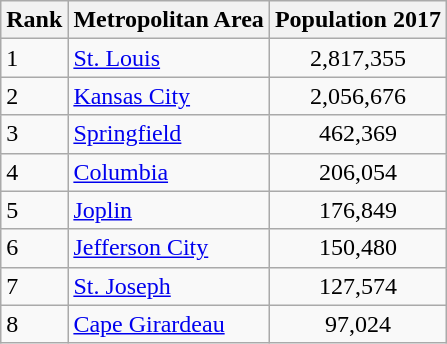<table class="wikitable">
<tr>
<th>Rank</th>
<th>Metropolitan Area</th>
<th>Population 2017</th>
</tr>
<tr>
<td>1</td>
<td><a href='#'>St. Louis</a></td>
<td align=center>2,817,355</td>
</tr>
<tr>
<td>2</td>
<td><a href='#'>Kansas City</a></td>
<td align=center>2,056,676</td>
</tr>
<tr>
<td>3</td>
<td><a href='#'>Springfield</a></td>
<td align=center>462,369</td>
</tr>
<tr>
<td>4</td>
<td><a href='#'>Columbia</a></td>
<td align=center>206,054</td>
</tr>
<tr>
<td>5</td>
<td><a href='#'>Joplin</a></td>
<td align=center>176,849</td>
</tr>
<tr>
<td>6</td>
<td><a href='#'>Jefferson City</a></td>
<td align=center>150,480</td>
</tr>
<tr>
<td>7</td>
<td><a href='#'>St. Joseph</a></td>
<td align=center>127,574</td>
</tr>
<tr>
<td>8</td>
<td><a href='#'>Cape Girardeau</a></td>
<td align=center>97,024</td>
</tr>
</table>
